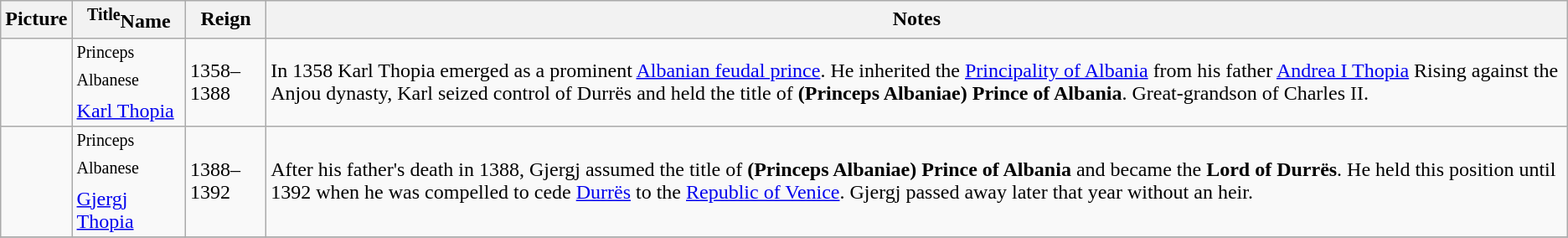<table class="wikitable">
<tr ->
<th>Picture</th>
<th><sup>Title</sup>Name</th>
<th>Reign</th>
<th>Notes</th>
</tr>
<tr ->
<td></td>
<td><sup>Princeps Albanese</sup><br><a href='#'>Karl Thopia</a></td>
<td>1358–1388</td>
<td>In 1358 Karl Thopia emerged as a prominent <a href='#'>Albanian feudal prince</a>. He inherited the <a href='#'>Principality of Albania</a> from his father <a href='#'>Andrea I Thopia</a> Rising against the Anjou dynasty, Karl seized control of Durrës and held the title of <strong>(Princeps Albaniae) Prince of Albania</strong>. Great-grandson of Charles II.</td>
</tr>
<tr ->
<td></td>
<td><sup>Princeps Albanese</sup><br><a href='#'>Gjergj Thopia</a></td>
<td>1388–1392</td>
<td>After his father's death in 1388, Gjergj assumed the title of <strong>(Princeps Albaniae) Prince of Albania</strong> and became the <strong>Lord of Durrës</strong>. He held this position until 1392 when he was compelled to cede <a href='#'>Durrës</a> to the <a href='#'>Republic of Venice</a>. Gjergj passed away later that year without an heir.</td>
</tr>
<tr ->
</tr>
</table>
